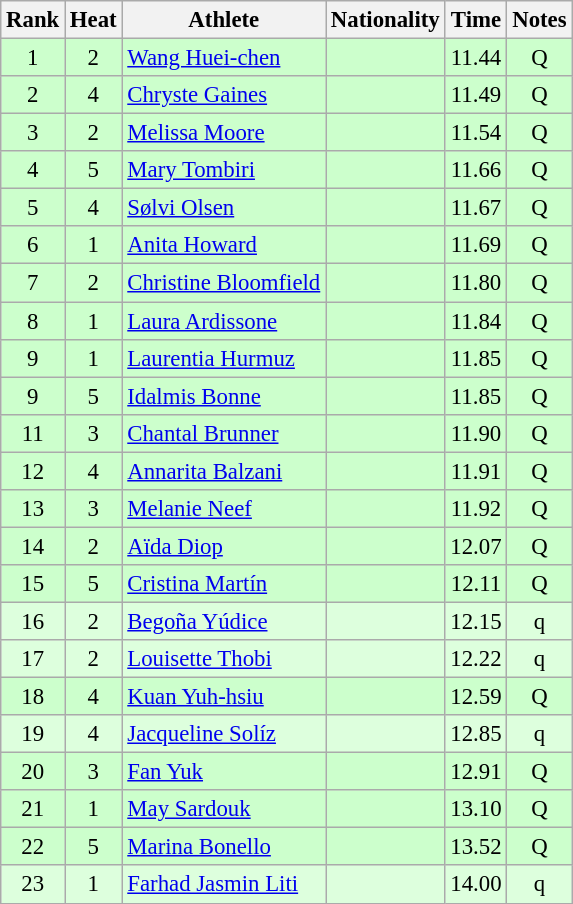<table class="wikitable sortable" style="text-align:center;font-size:95%">
<tr>
<th>Rank</th>
<th>Heat</th>
<th>Athlete</th>
<th>Nationality</th>
<th>Time</th>
<th>Notes</th>
</tr>
<tr bgcolor=ccffcc>
<td>1</td>
<td>2</td>
<td align="left"><a href='#'>Wang Huei-chen</a></td>
<td align=left></td>
<td>11.44</td>
<td>Q</td>
</tr>
<tr bgcolor=ccffcc>
<td>2</td>
<td>4</td>
<td align="left"><a href='#'>Chryste Gaines</a></td>
<td align=left></td>
<td>11.49</td>
<td>Q</td>
</tr>
<tr bgcolor=ccffcc>
<td>3</td>
<td>2</td>
<td align="left"><a href='#'>Melissa Moore</a></td>
<td align=left></td>
<td>11.54</td>
<td>Q</td>
</tr>
<tr bgcolor=ccffcc>
<td>4</td>
<td>5</td>
<td align="left"><a href='#'>Mary Tombiri</a></td>
<td align=left></td>
<td>11.66</td>
<td>Q</td>
</tr>
<tr bgcolor=ccffcc>
<td>5</td>
<td>4</td>
<td align="left"><a href='#'>Sølvi Olsen</a></td>
<td align=left></td>
<td>11.67</td>
<td>Q</td>
</tr>
<tr bgcolor=ccffcc>
<td>6</td>
<td>1</td>
<td align="left"><a href='#'>Anita Howard</a></td>
<td align=left></td>
<td>11.69</td>
<td>Q</td>
</tr>
<tr bgcolor=ccffcc>
<td>7</td>
<td>2</td>
<td align="left"><a href='#'>Christine Bloomfield</a></td>
<td align=left></td>
<td>11.80</td>
<td>Q</td>
</tr>
<tr bgcolor=ccffcc>
<td>8</td>
<td>1</td>
<td align="left"><a href='#'>Laura Ardissone</a></td>
<td align=left></td>
<td>11.84</td>
<td>Q</td>
</tr>
<tr bgcolor=ccffcc>
<td>9</td>
<td>1</td>
<td align="left"><a href='#'>Laurentia Hurmuz</a></td>
<td align=left></td>
<td>11.85</td>
<td>Q</td>
</tr>
<tr bgcolor=ccffcc>
<td>9</td>
<td>5</td>
<td align="left"><a href='#'>Idalmis Bonne</a></td>
<td align=left></td>
<td>11.85</td>
<td>Q</td>
</tr>
<tr bgcolor=ccffcc>
<td>11</td>
<td>3</td>
<td align="left"><a href='#'>Chantal Brunner</a></td>
<td align=left></td>
<td>11.90</td>
<td>Q</td>
</tr>
<tr bgcolor=ccffcc>
<td>12</td>
<td>4</td>
<td align="left"><a href='#'>Annarita Balzani</a></td>
<td align=left></td>
<td>11.91</td>
<td>Q</td>
</tr>
<tr bgcolor=ccffcc>
<td>13</td>
<td>3</td>
<td align="left"><a href='#'>Melanie Neef</a></td>
<td align=left></td>
<td>11.92</td>
<td>Q</td>
</tr>
<tr bgcolor=ccffcc>
<td>14</td>
<td>2</td>
<td align="left"><a href='#'>Aïda Diop</a></td>
<td align=left></td>
<td>12.07</td>
<td>Q</td>
</tr>
<tr bgcolor=ccffcc>
<td>15</td>
<td>5</td>
<td align="left"><a href='#'>Cristina Martín</a></td>
<td align=left></td>
<td>12.11</td>
<td>Q</td>
</tr>
<tr bgcolor=ddffdd>
<td>16</td>
<td>2</td>
<td align="left"><a href='#'>Begoña Yúdice</a></td>
<td align=left></td>
<td>12.15</td>
<td>q</td>
</tr>
<tr bgcolor=ddffdd>
<td>17</td>
<td>2</td>
<td align="left"><a href='#'>Louisette Thobi</a></td>
<td align=left></td>
<td>12.22</td>
<td>q</td>
</tr>
<tr bgcolor=ccffcc>
<td>18</td>
<td>4</td>
<td align="left"><a href='#'>Kuan Yuh-hsiu</a></td>
<td align=left></td>
<td>12.59</td>
<td>Q</td>
</tr>
<tr bgcolor=ddffdd>
<td>19</td>
<td>4</td>
<td align="left"><a href='#'>Jacqueline Solíz</a></td>
<td align=left></td>
<td>12.85</td>
<td>q</td>
</tr>
<tr bgcolor=ccffcc>
<td>20</td>
<td>3</td>
<td align="left"><a href='#'>Fan Yuk</a></td>
<td align=left></td>
<td>12.91</td>
<td>Q</td>
</tr>
<tr bgcolor=ccffcc>
<td>21</td>
<td>1</td>
<td align="left"><a href='#'>May Sardouk</a></td>
<td align=left></td>
<td>13.10</td>
<td>Q</td>
</tr>
<tr bgcolor=ccffcc>
<td>22</td>
<td>5</td>
<td align="left"><a href='#'>Marina Bonello</a></td>
<td align=left></td>
<td>13.52</td>
<td>Q</td>
</tr>
<tr bgcolor=ddffdd>
<td>23</td>
<td>1</td>
<td align="left"><a href='#'>Farhad Jasmin Liti</a></td>
<td align=left></td>
<td>14.00</td>
<td>q</td>
</tr>
</table>
